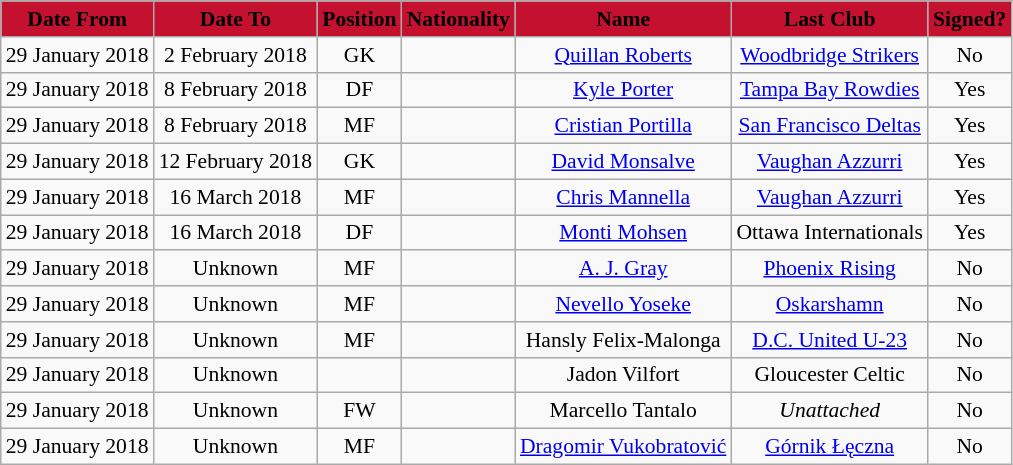<table class="wikitable"  style="text-align:center; font-size:90%; ">
<tr>
<th style="background:#C4112F; color:#000000;" scope=col>Date From</th>
<th style="background:#C4112F; color:#000000;" scope=col>Date To</th>
<th style="background:#C4112F; color:#000000;" scope=col>Position</th>
<th style="background:#C4112F; color:#000000;" scope=col>Nationality</th>
<th style="background:#C4112F; color:#000000;" scope=col>Name</th>
<th style="background:#C4112F; color:#000000;" scope=col>Last Club</th>
<th style="background:#C4112F; color:#000000;" scope=col>Signed?</th>
</tr>
<tr>
<td>29 January 2018</td>
<td>2 February 2018</td>
<td>GK</td>
<td></td>
<td><a href='#'>Quillan Roberts</a></td>
<td><a href='#'>Woodbridge Strikers</a></td>
<td>No</td>
</tr>
<tr>
<td>29 January 2018</td>
<td>8 February 2018</td>
<td>DF</td>
<td></td>
<td><a href='#'>Kyle Porter</a></td>
<td> <a href='#'>Tampa Bay Rowdies</a></td>
<td>Yes</td>
</tr>
<tr>
<td>29 January 2018</td>
<td>8 February 2018</td>
<td>MF</td>
<td></td>
<td><a href='#'>Cristian Portilla</a></td>
<td> <a href='#'>San Francisco Deltas</a></td>
<td>Yes</td>
</tr>
<tr>
<td>29 January 2018</td>
<td>12 February 2018</td>
<td>GK</td>
<td></td>
<td><a href='#'>David Monsalve</a></td>
<td><a href='#'>Vaughan Azzurri</a></td>
<td>Yes</td>
</tr>
<tr>
<td>29 January 2018</td>
<td>16 March 2018</td>
<td>MF</td>
<td></td>
<td><a href='#'>Chris Mannella</a></td>
<td><a href='#'>Vaughan Azzurri</a></td>
<td>Yes</td>
</tr>
<tr>
<td>29 January 2018</td>
<td>16 March 2018</td>
<td>DF</td>
<td></td>
<td><a href='#'>Monti Mohsen</a></td>
<td>Ottawa Internationals</td>
<td>Yes</td>
</tr>
<tr>
<td>29 January 2018</td>
<td>Unknown</td>
<td>MF</td>
<td></td>
<td><a href='#'>A. J. Gray</a></td>
<td> <a href='#'>Phoenix Rising</a></td>
<td>No</td>
</tr>
<tr>
<td>29 January 2018</td>
<td>Unknown</td>
<td>MF</td>
<td></td>
<td><a href='#'>Nevello Yoseke</a></td>
<td> <a href='#'>Oskarshamn</a></td>
<td>No</td>
</tr>
<tr>
<td>29 January 2018</td>
<td>Unknown</td>
<td>MF</td>
<td></td>
<td>Hansly Felix-Malonga</td>
<td> <a href='#'>D.C. United U-23</a></td>
<td>No</td>
</tr>
<tr>
<td>29 January 2018</td>
<td>Unknown</td>
<td></td>
<td></td>
<td>Jadon Vilfort</td>
<td>Gloucester Celtic</td>
<td>No</td>
</tr>
<tr>
<td>29 January 2018</td>
<td>Unknown</td>
<td>FW</td>
<td></td>
<td>Marcello Tantalo</td>
<td><em>Unattached</em></td>
<td>No</td>
</tr>
<tr>
<td>29 January 2018</td>
<td>Unknown</td>
<td>MF</td>
<td></td>
<td><a href='#'>Dragomir Vukobratović</a></td>
<td> <a href='#'>Górnik Łęczna</a></td>
<td>No</td>
</tr>
</table>
